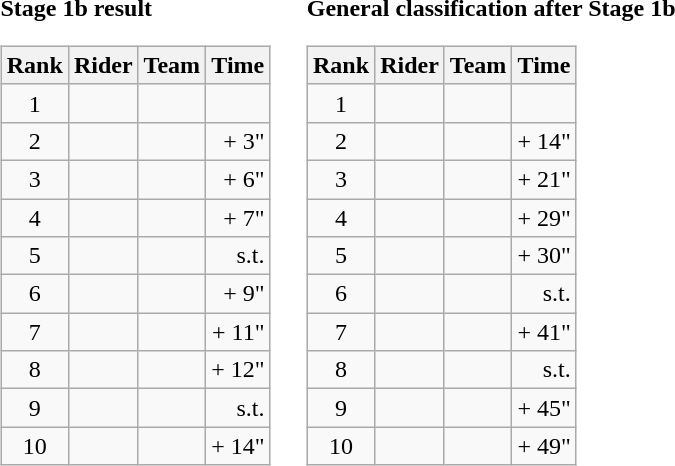<table>
<tr>
<td><strong>Stage 1b result</strong><br><table class="wikitable">
<tr>
<th scope="col">Rank</th>
<th scope="col">Rider</th>
<th scope="col">Team</th>
<th scope="col">Time</th>
</tr>
<tr>
<td style="text-align:center;">1</td>
<td></td>
<td></td>
<td style="text-align:right;"></td>
</tr>
<tr>
<td style="text-align:center;">2</td>
<td></td>
<td></td>
<td style="text-align:right;">+ 3"</td>
</tr>
<tr>
<td style="text-align:center;">3</td>
<td></td>
<td></td>
<td style="text-align:right;">+ 6"</td>
</tr>
<tr>
<td style="text-align:center;">4</td>
<td></td>
<td></td>
<td style="text-align:right;">+ 7"</td>
</tr>
<tr>
<td style="text-align:center;">5</td>
<td></td>
<td></td>
<td style="text-align:right;">s.t.</td>
</tr>
<tr>
<td style="text-align:center;">6</td>
<td></td>
<td></td>
<td style="text-align:right;">+ 9"</td>
</tr>
<tr>
<td style="text-align:center;">7</td>
<td></td>
<td></td>
<td style="text-align:right;">+ 11"</td>
</tr>
<tr>
<td style="text-align:center;">8</td>
<td></td>
<td></td>
<td style="text-align:right;">+ 12"</td>
</tr>
<tr>
<td style="text-align:center;">9</td>
<td></td>
<td></td>
<td style="text-align:right;">s.t.</td>
</tr>
<tr>
<td style="text-align:center;">10</td>
<td></td>
<td></td>
<td style="text-align:right;">+ 14"</td>
</tr>
</table>
</td>
<td></td>
<td><strong>General classification after Stage 1b</strong><br><table class="wikitable">
<tr>
<th scope="col">Rank</th>
<th scope="col">Rider</th>
<th scope="col">Team</th>
<th scope="col">Time</th>
</tr>
<tr>
<td style="text-align:center;">1</td>
<td></td>
<td></td>
<td style="text-align:right;"></td>
</tr>
<tr>
<td style="text-align:center;">2</td>
<td></td>
<td></td>
<td style="text-align:right;">+ 14"</td>
</tr>
<tr>
<td style="text-align:center;">3</td>
<td></td>
<td></td>
<td style="text-align:right;">+ 21"</td>
</tr>
<tr>
<td style="text-align:center;">4</td>
<td></td>
<td></td>
<td style="text-align:right;">+ 29"</td>
</tr>
<tr>
<td style="text-align:center;">5</td>
<td></td>
<td></td>
<td style="text-align:right;">+ 30"</td>
</tr>
<tr>
<td style="text-align:center;">6</td>
<td></td>
<td></td>
<td style="text-align:right;">s.t.</td>
</tr>
<tr>
<td style="text-align:center;">7</td>
<td></td>
<td></td>
<td style="text-align:right;">+ 41"</td>
</tr>
<tr>
<td style="text-align:center;">8</td>
<td></td>
<td></td>
<td style="text-align:right;">s.t.</td>
</tr>
<tr>
<td style="text-align:center;">9</td>
<td></td>
<td></td>
<td style="text-align:right;">+ 45"</td>
</tr>
<tr>
<td style="text-align:center;">10</td>
<td></td>
<td></td>
<td style="text-align:right;">+ 49"</td>
</tr>
</table>
</td>
</tr>
</table>
